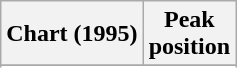<table class="wikitable sortable plainrowheaders">
<tr>
<th scope="col">Chart (1995)</th>
<th scope="col">Peak<br>position</th>
</tr>
<tr>
</tr>
<tr>
</tr>
<tr>
</tr>
<tr>
</tr>
</table>
